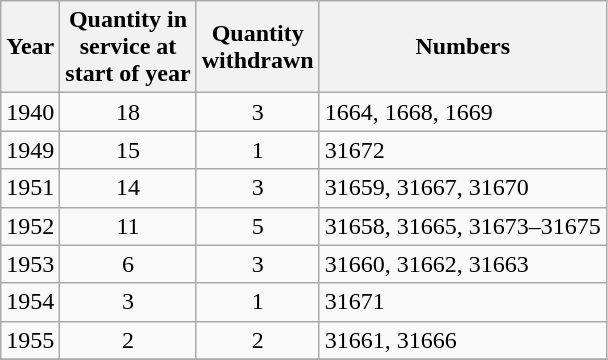<table class=wikitable style=text-align:center>
<tr>
<th>Year</th>
<th>Quantity in<br>service at <br>start of year</th>
<th>Quantity<br>withdrawn</th>
<th>Numbers</th>
</tr>
<tr>
<td>1940</td>
<td>18</td>
<td>3</td>
<td align=left>1664, 1668, 1669</td>
</tr>
<tr>
<td>1949</td>
<td>15</td>
<td>1</td>
<td align=left>31672</td>
</tr>
<tr>
<td>1951</td>
<td>14</td>
<td>3</td>
<td align=left>31659, 31667, 31670</td>
</tr>
<tr>
<td>1952</td>
<td>11</td>
<td>5</td>
<td align=left>31658, 31665, 31673–31675</td>
</tr>
<tr>
<td>1953</td>
<td>6</td>
<td>3</td>
<td align=left>31660, 31662, 31663</td>
</tr>
<tr>
<td>1954</td>
<td>3</td>
<td>1</td>
<td align=left>31671</td>
</tr>
<tr>
<td>1955</td>
<td>2</td>
<td>2</td>
<td align=left>31661, 31666</td>
</tr>
<tr>
</tr>
</table>
